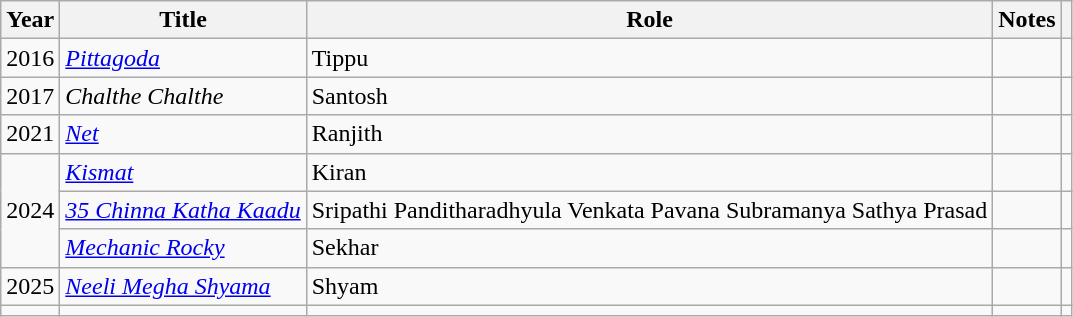<table class="wikitable">
<tr>
<th>Year</th>
<th>Title</th>
<th>Role</th>
<th>Notes</th>
<th class="unsortable"></th>
</tr>
<tr>
<td>2016</td>
<td><em><a href='#'>Pittagoda</a></em></td>
<td>Tippu</td>
<td></td>
<td></td>
</tr>
<tr>
<td>2017</td>
<td><em>Chalthe Chalthe</em></td>
<td>Santosh</td>
<td></td>
<td></td>
</tr>
<tr>
<td>2021</td>
<td><a href='#'><em>Net</em></a></td>
<td>Ranjith</td>
<td></td>
<td></td>
</tr>
<tr>
<td rowspan="3">2024</td>
<td><a href='#'><em>Kismat</em></a></td>
<td>Kiran</td>
<td></td>
<td></td>
</tr>
<tr>
<td><em><a href='#'>35 Chinna Katha Kaadu</a></em></td>
<td>Sripathi Panditharadhyula Venkata Pavana Subramanya Sathya Prasad</td>
<td></td>
<td></td>
</tr>
<tr>
<td><em><a href='#'>Mechanic Rocky</a></em></td>
<td>Sekhar</td>
<td></td>
<td></td>
</tr>
<tr>
<td>2025</td>
<td><em><a href='#'>Neeli Megha Shyama</a></em></td>
<td>Shyam</td>
<td></td>
<td></td>
</tr>
<tr>
<td></td>
<td></td>
<td></td>
<td></td>
<td></td>
</tr>
</table>
